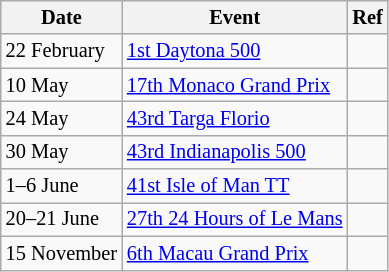<table class="wikitable" style="font-size: 85%">
<tr>
<th>Date</th>
<th>Event</th>
<th>Ref</th>
</tr>
<tr>
<td>22 February</td>
<td><a href='#'>1st Daytona 500</a></td>
<td></td>
</tr>
<tr>
<td>10 May</td>
<td><a href='#'>17th Monaco Grand Prix</a></td>
<td></td>
</tr>
<tr>
<td>24 May</td>
<td><a href='#'>43rd Targa Florio</a></td>
<td></td>
</tr>
<tr>
<td>30 May</td>
<td><a href='#'>43rd Indianapolis 500</a></td>
<td></td>
</tr>
<tr>
<td>1–6 June</td>
<td><a href='#'>41st Isle of Man TT</a></td>
<td></td>
</tr>
<tr>
<td>20–21 June</td>
<td><a href='#'>27th 24 Hours of Le Mans</a></td>
<td></td>
</tr>
<tr>
<td>15 November</td>
<td><a href='#'>6th Macau Grand Prix</a></td>
<td></td>
</tr>
</table>
